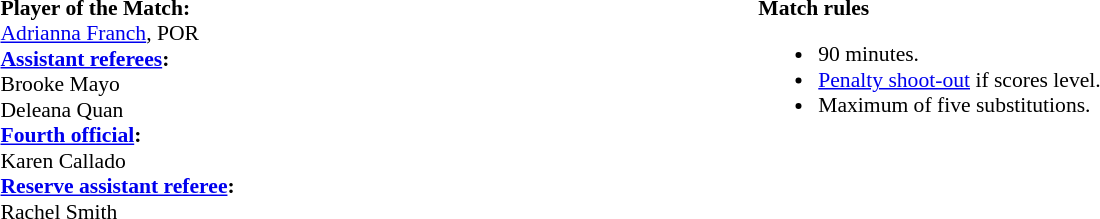<table style="width:100%; font-size:90%;">
<tr>
<td style="width:40%; vertical-align:top;"><br><strong>Player of the Match:</strong>
<br><a href='#'>Adrianna Franch</a>, POR
<br>
<strong><a href='#'>Assistant referees</a>:</strong>
<br>Brooke Mayo
<br>Deleana Quan
<br><strong><a href='#'>Fourth official</a>:</strong>
<br>Karen Callado
<br><strong><a href='#'>Reserve assistant referee</a>:</strong>
<br>Rachel Smith</td>
<td style="width:60%; vertical-align:top;"><br><strong>Match rules</strong><ul><li>90 minutes.</li><li><a href='#'>Penalty shoot-out</a> if scores level.</li><li>Maximum of five substitutions.</li></ul></td>
</tr>
</table>
